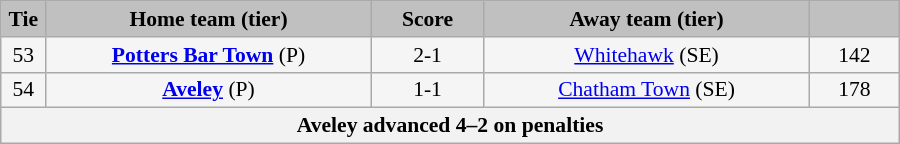<table class="wikitable" style="width: 600px; background:WhiteSmoke; text-align:center; font-size:90%">
<tr>
<td scope="col" style="width:  5.00%; background:silver;"><strong>Tie</strong></td>
<td scope="col" style="width: 36.25%; background:silver;"><strong>Home team (tier)</strong></td>
<td scope="col" style="width: 12.50%; background:silver;"><strong>Score</strong></td>
<td scope="col" style="width: 36.25%; background:silver;"><strong>Away team (tier)</strong></td>
<td scope="col" style="width: 10.00%; background:silver;"><strong></strong></td>
</tr>
<tr>
<td>53</td>
<td><strong><a href='#'>Potters Bar Town</a></strong> (P)</td>
<td>2-1</td>
<td><a href='#'>Whitehawk</a> (SE)</td>
<td>142</td>
</tr>
<tr>
<td>54</td>
<td><strong><a href='#'>Aveley</a></strong> (P)</td>
<td>1-1</td>
<td><a href='#'>Chatham Town</a> (SE)</td>
<td>178</td>
</tr>
<tr>
<th colspan="5">Aveley advanced 4–2 on penalties</th>
</tr>
</table>
